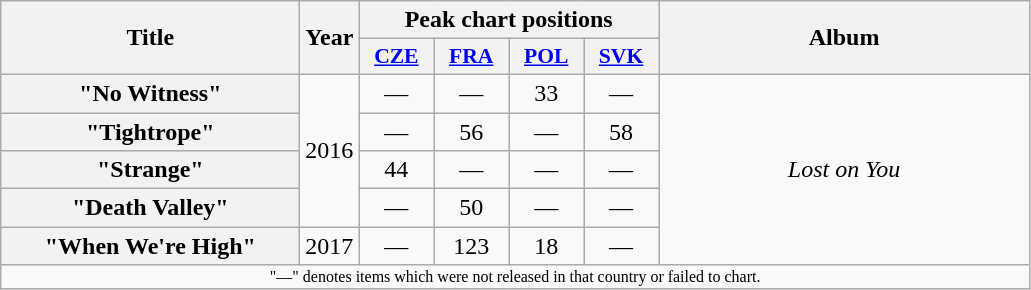<table class="wikitable plainrowheaders" style="text-align:center;">
<tr>
<th scope="col" rowspan="2" style="width:12em;">Title</th>
<th scope="col" rowspan="2">Year</th>
<th scope="col" colspan="4">Peak chart positions</th>
<th scope="col" rowspan="2" style="width:15em;">Album</th>
</tr>
<tr>
<th scope="col" style="width:3em;font-size:90%;"><a href='#'>CZE</a><br></th>
<th scope="col" style="width:3em;font-size:90%;"><a href='#'>FRA</a><br></th>
<th scope="col" style="width:3em;font-size:90%;"><a href='#'>POL</a><br></th>
<th scope="col" style="width:3em;font-size:90%;"><a href='#'>SVK</a><br></th>
</tr>
<tr>
<th scope="row">"No Witness"</th>
<td rowspan="4">2016</td>
<td>—</td>
<td>—</td>
<td>33</td>
<td>—</td>
<td rowspan="5"><em>Lost on You</em></td>
</tr>
<tr>
<th scope="row">"Tightrope"</th>
<td>—</td>
<td>56</td>
<td>—</td>
<td>58</td>
</tr>
<tr>
<th scope="row">"Strange"</th>
<td>44</td>
<td>—</td>
<td>—</td>
<td>—</td>
</tr>
<tr>
<th scope="row">"Death Valley"</th>
<td>—</td>
<td>50</td>
<td>—</td>
<td>—</td>
</tr>
<tr>
<th scope="row">"When We're High"</th>
<td>2017</td>
<td>—</td>
<td>123</td>
<td>18</td>
<td>—</td>
</tr>
<tr>
<td colspan="7" style="text-align:center; font-size:8pt;">"—" denotes items which were not released in that country or failed to chart.</td>
</tr>
</table>
